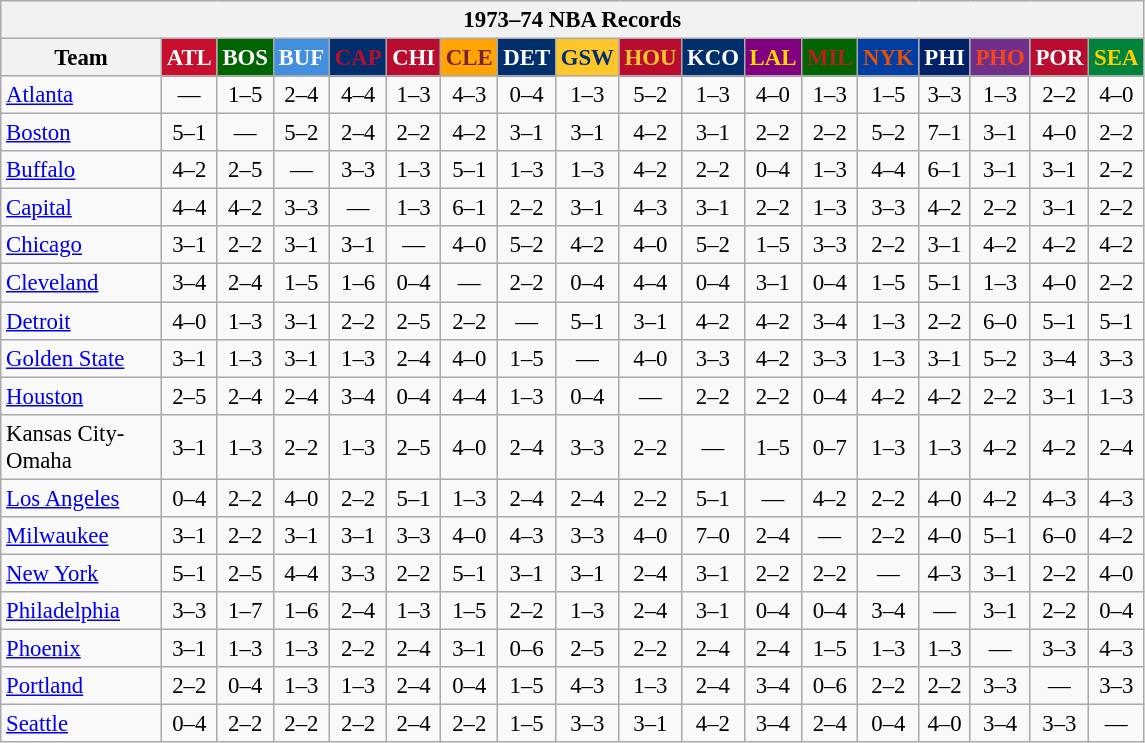<table class="wikitable" style="font-size:95%; text-align:center;">
<tr>
<th colspan=18>1973–74 NBA Records</th>
</tr>
<tr>
<th width=100>Team</th>
<th style="background:#C90F2E;color:#FFFFFF;width=35">ATL</th>
<th style="background:#006400;color:#FFFFFF;width=35">BOS</th>
<th style="background:#428FDF;color:#FFFFFF;width=35">BUF</th>
<th style="background:#012F6D;color:#BA0C2F;width=35">CAP</th>
<th style="background:#BA0C2F;color:#FFFFFF;width=35">CHI</th>
<th style="background:#FFA402;color:#77222F;width=35">CLE</th>
<th style="background:#012F6B;color:#FFFFFF;width=35">DET</th>
<th style="background:#FFC62C;color:#012F6B;width=35">GSW</th>
<th style="background:#BA0C2F;color:#FEC72E;width=35">HOU</th>
<th style="background:#012F6B;color:#FFFFFF;width=35">KCO</th>
<th style="background:#800080;color:#FFD700;width=35">LAL</th>
<th style="background:#006400;color:#B22222;width=35">MIL</th>
<th style="background:#003EA4;color:#E35208;width=35">NYK</th>
<th style="background:#012268;color:#FFFFFF;width=35">PHI</th>
<th style="background:#702F8B;color:#FA4417;width=35">PHO</th>
<th style="background:#BA0C2F;color:#FFFFFF;width=35">POR</th>
<th style="background:#00843D;color:#FFCD01;width=35">SEA</th>
</tr>
<tr>
<td style="text-align:left;"><a href='#'>Atlanta</a></td>
<td>—</td>
<td>1–5</td>
<td>2–4</td>
<td>4–4</td>
<td>1–3</td>
<td>4–3</td>
<td>0–4</td>
<td>1–3</td>
<td>5–2</td>
<td>1–3</td>
<td>4–0</td>
<td>1–3</td>
<td>1–5</td>
<td>3–3</td>
<td>1–3</td>
<td>2–2</td>
<td>4–0</td>
</tr>
<tr>
<td style="text-align:left;"><a href='#'>Boston</a></td>
<td>5–1</td>
<td>—</td>
<td>5–2</td>
<td>2–4</td>
<td>2–2</td>
<td>4–2</td>
<td>3–1</td>
<td>3–1</td>
<td>4–2</td>
<td>3–1</td>
<td>2–2</td>
<td>2–2</td>
<td>5–2</td>
<td>7–1</td>
<td>3–1</td>
<td>4–0</td>
<td>2–2</td>
</tr>
<tr>
<td style="text-align:left;"><a href='#'>Buffalo</a></td>
<td>4–2</td>
<td>2–5</td>
<td>—</td>
<td>3–3</td>
<td>1–3</td>
<td>5–1</td>
<td>1–3</td>
<td>1–3</td>
<td>4–2</td>
<td>2–2</td>
<td>0–4</td>
<td>1–3</td>
<td>4–4</td>
<td>6–1</td>
<td>3–1</td>
<td>3–1</td>
<td>2–2</td>
</tr>
<tr>
<td style="text-align:left;"><a href='#'>Capital</a></td>
<td>4–4</td>
<td>4–2</td>
<td>3–3</td>
<td>—</td>
<td>1–3</td>
<td>6–1</td>
<td>2–2</td>
<td>3–1</td>
<td>4–3</td>
<td>3–1</td>
<td>2–2</td>
<td>1–3</td>
<td>3–3</td>
<td>4–2</td>
<td>2–2</td>
<td>3–1</td>
<td>2–2</td>
</tr>
<tr>
<td style="text-align:left;"><a href='#'>Chicago</a></td>
<td>3–1</td>
<td>2–2</td>
<td>3–1</td>
<td>3–1</td>
<td>—</td>
<td>4–0</td>
<td>5–2</td>
<td>4–2</td>
<td>4–0</td>
<td>5–2</td>
<td>1–5</td>
<td>3–3</td>
<td>2–2</td>
<td>3–1</td>
<td>4–2</td>
<td>4–2</td>
<td>4–2</td>
</tr>
<tr>
<td style="text-align:left;"><a href='#'>Cleveland</a></td>
<td>3–4</td>
<td>2–4</td>
<td>1–5</td>
<td>1–6</td>
<td>0–4</td>
<td>—</td>
<td>2–2</td>
<td>0–4</td>
<td>4–4</td>
<td>0–4</td>
<td>3–1</td>
<td>0–4</td>
<td>1–5</td>
<td>5–1</td>
<td>1–3</td>
<td>4–0</td>
<td>2–2</td>
</tr>
<tr>
<td style="text-align:left;"><a href='#'>Detroit</a></td>
<td>4–0</td>
<td>1–3</td>
<td>3–1</td>
<td>2–2</td>
<td>2–5</td>
<td>2–2</td>
<td>—</td>
<td>5–1</td>
<td>3–1</td>
<td>4–2</td>
<td>4–2</td>
<td>3–4</td>
<td>1–3</td>
<td>2–2</td>
<td>6–0</td>
<td>5–1</td>
<td>5–1</td>
</tr>
<tr>
<td style="text-align:left;"><a href='#'>Golden State</a></td>
<td>3–1</td>
<td>1–3</td>
<td>3–1</td>
<td>1–3</td>
<td>2–4</td>
<td>4–0</td>
<td>1–5</td>
<td>—</td>
<td>4–0</td>
<td>3–3</td>
<td>4–2</td>
<td>3–3</td>
<td>1–3</td>
<td>3–1</td>
<td>5–2</td>
<td>3–4</td>
<td>3–3</td>
</tr>
<tr>
<td style="text-align:left;"><a href='#'>Houston</a></td>
<td>2–5</td>
<td>2–4</td>
<td>2–4</td>
<td>3–4</td>
<td>0–4</td>
<td>4–4</td>
<td>1–3</td>
<td>0–4</td>
<td>—</td>
<td>2–2</td>
<td>2–2</td>
<td>0–4</td>
<td>4–2</td>
<td>4–2</td>
<td>2–2</td>
<td>3–1</td>
<td>1–3</td>
</tr>
<tr>
<td style="text-align:left;">Kansas City-Omaha</td>
<td>3–1</td>
<td>1–3</td>
<td>2–2</td>
<td>1–3</td>
<td>2–5</td>
<td>4–0</td>
<td>2–4</td>
<td>3–3</td>
<td>2–2</td>
<td>—</td>
<td>1–5</td>
<td>0–7</td>
<td>1–3</td>
<td>1–3</td>
<td>4–2</td>
<td>4–2</td>
<td>2–4</td>
</tr>
<tr>
<td style="text-align:left;"><a href='#'>Los Angeles</a></td>
<td>0–4</td>
<td>2–2</td>
<td>4–0</td>
<td>2–2</td>
<td>5–1</td>
<td>1–3</td>
<td>2–4</td>
<td>2–4</td>
<td>2–2</td>
<td>5–1</td>
<td>—</td>
<td>4–2</td>
<td>2–2</td>
<td>4–0</td>
<td>4–2</td>
<td>4–3</td>
<td>4–3</td>
</tr>
<tr>
<td style="text-align:left;"><a href='#'>Milwaukee</a></td>
<td>3–1</td>
<td>2–2</td>
<td>3–1</td>
<td>3–1</td>
<td>3–3</td>
<td>4–0</td>
<td>4–3</td>
<td>3–3</td>
<td>4–0</td>
<td>7–0</td>
<td>2–4</td>
<td>—</td>
<td>2–2</td>
<td>4–0</td>
<td>5–1</td>
<td>6–0</td>
<td>4–2</td>
</tr>
<tr>
<td style="text-align:left;"><a href='#'>New York</a></td>
<td>5–1</td>
<td>2–5</td>
<td>4–4</td>
<td>3–3</td>
<td>2–2</td>
<td>5–1</td>
<td>3–1</td>
<td>3–1</td>
<td>2–4</td>
<td>3–1</td>
<td>2–2</td>
<td>2–2</td>
<td>—</td>
<td>4–3</td>
<td>3–1</td>
<td>2–2</td>
<td>4–0</td>
</tr>
<tr>
<td style="text-align:left;"><a href='#'>Philadelphia</a></td>
<td>3–3</td>
<td>1–7</td>
<td>1–6</td>
<td>2–4</td>
<td>1–3</td>
<td>1–5</td>
<td>2–2</td>
<td>1–3</td>
<td>2–4</td>
<td>3–1</td>
<td>0–4</td>
<td>0–4</td>
<td>3–4</td>
<td>—</td>
<td>3–1</td>
<td>2–2</td>
<td>0–4</td>
</tr>
<tr>
<td style="text-align:left;"><a href='#'>Phoenix</a></td>
<td>3–1</td>
<td>1–3</td>
<td>1–3</td>
<td>2–2</td>
<td>2–4</td>
<td>3–1</td>
<td>0–6</td>
<td>2–5</td>
<td>2–2</td>
<td>2–4</td>
<td>2–4</td>
<td>1–5</td>
<td>1–3</td>
<td>1–3</td>
<td>—</td>
<td>3–3</td>
<td>4–3</td>
</tr>
<tr>
<td style="text-align:left;"><a href='#'>Portland</a></td>
<td>2–2</td>
<td>0–4</td>
<td>1–3</td>
<td>1–3</td>
<td>2–4</td>
<td>0–4</td>
<td>1–5</td>
<td>4–3</td>
<td>1–3</td>
<td>2–4</td>
<td>3–4</td>
<td>0–6</td>
<td>2–2</td>
<td>2–2</td>
<td>3–3</td>
<td>—</td>
<td>3–3</td>
</tr>
<tr>
<td style="text-align:left;"><a href='#'>Seattle</a></td>
<td>0–4</td>
<td>2–2</td>
<td>2–2</td>
<td>2–2</td>
<td>2–4</td>
<td>2–2</td>
<td>1–5</td>
<td>3–3</td>
<td>3–1</td>
<td>4–2</td>
<td>3–4</td>
<td>2–4</td>
<td>0–4</td>
<td>4–0</td>
<td>3–4</td>
<td>3–3</td>
<td>—</td>
</tr>
</table>
